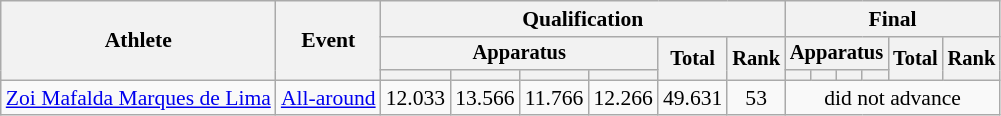<table class="wikitable" style="font-size:90%">
<tr>
<th rowspan=3>Athlete</th>
<th rowspan=3>Event</th>
<th colspan =6>Qualification</th>
<th colspan =6>Final</th>
</tr>
<tr style="font-size:95%">
<th colspan=4>Apparatus</th>
<th rowspan=2>Total</th>
<th rowspan=2>Rank</th>
<th colspan=4>Apparatus</th>
<th rowspan=2>Total</th>
<th rowspan=2>Rank</th>
</tr>
<tr style="font-size:95%">
<th></th>
<th></th>
<th></th>
<th></th>
<th></th>
<th></th>
<th></th>
<th></th>
</tr>
<tr align=center>
<td align=left><a href='#'>Zoi Mafalda Marques de Lima</a></td>
<td align=left><a href='#'>All-around</a></td>
<td>12.033</td>
<td>13.566</td>
<td>11.766</td>
<td>12.266</td>
<td>49.631</td>
<td>53</td>
<td colspan=6>did not advance</td>
</tr>
</table>
